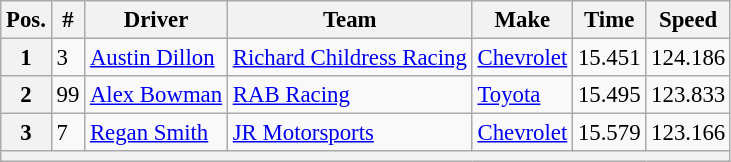<table class="wikitable" style="font-size:95%">
<tr>
<th>Pos.</th>
<th>#</th>
<th>Driver</th>
<th>Team</th>
<th>Make</th>
<th>Time</th>
<th>Speed</th>
</tr>
<tr>
<th>1</th>
<td>3</td>
<td><a href='#'>Austin Dillon</a></td>
<td><a href='#'>Richard Childress Racing</a></td>
<td><a href='#'>Chevrolet</a></td>
<td>15.451</td>
<td>124.186</td>
</tr>
<tr>
<th>2</th>
<td>99</td>
<td><a href='#'>Alex Bowman</a></td>
<td><a href='#'>RAB Racing</a></td>
<td><a href='#'>Toyota</a></td>
<td>15.495</td>
<td>123.833</td>
</tr>
<tr>
<th>3</th>
<td>7</td>
<td><a href='#'>Regan Smith</a></td>
<td><a href='#'>JR Motorsports</a></td>
<td><a href='#'>Chevrolet</a></td>
<td>15.579</td>
<td>123.166</td>
</tr>
<tr>
<th colspan="7"></th>
</tr>
</table>
